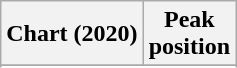<table class="wikitable sortable plainrowheaders" style="text-align:center">
<tr>
<th scope="col">Chart (2020)</th>
<th scope="col">Peak<br>position</th>
</tr>
<tr>
</tr>
<tr>
</tr>
<tr>
</tr>
</table>
